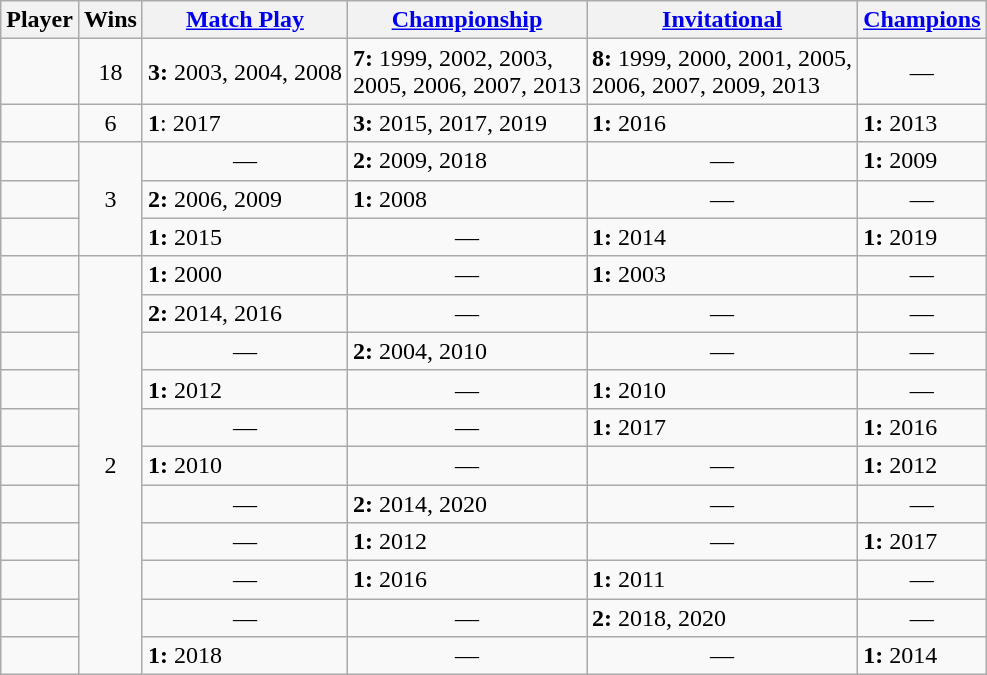<table class="sortable wikitable">
<tr>
<th>Player</th>
<th>Wins</th>
<th><a href='#'>Match Play</a></th>
<th><a href='#'>Championship</a></th>
<th><a href='#'>Invitational</a></th>
<th><a href='#'>Champions</a></th>
</tr>
<tr>
<td> </td>
<td align="center">18</td>
<td><strong>3:</strong> 2003, 2004, 2008</td>
<td><strong>7:</strong> 1999, 2002, 2003,<br>2005, 2006, 2007, 2013</td>
<td><strong>8:</strong> 1999, 2000, 2001, 2005,<br>2006, 2007, 2009, 2013</td>
<td align=center>—</td>
</tr>
<tr>
<td> </td>
<td align=center>6</td>
<td><strong>1</strong>: 2017</td>
<td><strong>3:</strong> 2015, 2017, 2019</td>
<td><strong>1:</strong> 2016</td>
<td><strong>1:</strong> 2013</td>
</tr>
<tr>
<td> </td>
<td align=center rowspan=3>3</td>
<td align=center>—</td>
<td><strong>2:</strong> 2009, 2018</td>
<td align=center>—</td>
<td><strong>1:</strong> 2009</td>
</tr>
<tr>
<td> </td>
<td><strong>2:</strong> 2006, 2009</td>
<td><strong>1:</strong> 2008</td>
<td align=center>—</td>
<td align=center>—</td>
</tr>
<tr>
<td> </td>
<td><strong>1:</strong> 2015</td>
<td align=center>—</td>
<td><strong>1:</strong> 2014</td>
<td><strong>1:</strong> 2019</td>
</tr>
<tr>
<td> </td>
<td align=center rowspan=11>2</td>
<td><strong>1:</strong> 2000</td>
<td align=center>—</td>
<td><strong>1:</strong> 2003</td>
<td align=center>—</td>
</tr>
<tr>
<td> </td>
<td><strong>2:</strong> 2014, 2016</td>
<td align=center>—</td>
<td align=center>—</td>
<td align=center>—</td>
</tr>
<tr>
<td> </td>
<td align=center>—</td>
<td><strong>2:</strong> 2004, 2010</td>
<td align=center>—</td>
<td align=center>—</td>
</tr>
<tr>
<td> </td>
<td><strong>1:</strong> 2012</td>
<td align=center>—</td>
<td><strong>1:</strong> 2010</td>
<td align=center>—</td>
</tr>
<tr>
<td> </td>
<td align=center>—</td>
<td align=center>—</td>
<td><strong>1:</strong> 2017</td>
<td><strong>1:</strong> 2016</td>
</tr>
<tr>
<td> </td>
<td><strong>1:</strong> 2010</td>
<td align=center>—</td>
<td align=center>—</td>
<td><strong>1:</strong> 2012</td>
</tr>
<tr>
<td> </td>
<td align=center>—</td>
<td><strong>2:</strong> 2014, 2020</td>
<td align=center>—</td>
<td align=center>—</td>
</tr>
<tr>
<td> </td>
<td align=center>—</td>
<td><strong>1:</strong> 2012</td>
<td align=center>—</td>
<td><strong>1:</strong> 2017</td>
</tr>
<tr>
<td> </td>
<td align=center>—</td>
<td><strong>1:</strong> 2016</td>
<td><strong>1:</strong> 2011</td>
<td align=center>—</td>
</tr>
<tr>
<td> </td>
<td align=center>—</td>
<td align=center>—</td>
<td><strong>2:</strong> 2018, 2020</td>
<td align=center>—</td>
</tr>
<tr>
<td> </td>
<td><strong>1:</strong> 2018</td>
<td align=center>—</td>
<td align=center>—</td>
<td><strong>1:</strong> 2014</td>
</tr>
</table>
